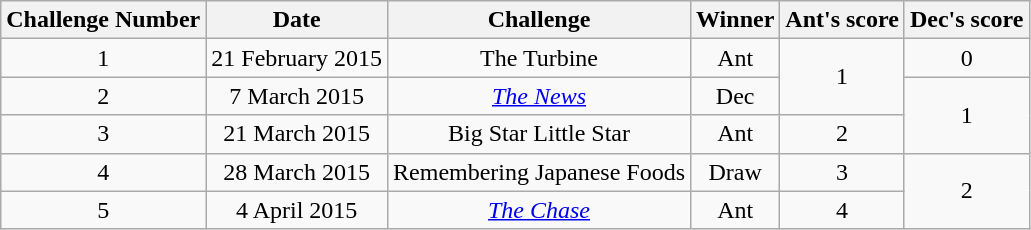<table class="wikitable" style="text-align:center">
<tr>
<th>Challenge Number</th>
<th>Date</th>
<th>Challenge</th>
<th>Winner</th>
<th>Ant's score</th>
<th>Dec's score</th>
</tr>
<tr>
<td>1</td>
<td>21 February 2015</td>
<td>The Turbine</td>
<td>Ant</td>
<td rowspan=2>1</td>
<td>0</td>
</tr>
<tr>
<td>2</td>
<td>7 March 2015</td>
<td><em><a href='#'>The News</a></em></td>
<td>Dec</td>
<td rowspan=2>1</td>
</tr>
<tr>
<td>3</td>
<td>21 March 2015</td>
<td>Big Star Little Star</td>
<td>Ant</td>
<td>2</td>
</tr>
<tr>
<td>4</td>
<td>28 March 2015</td>
<td>Remembering Japanese Foods</td>
<td>Draw</td>
<td>3</td>
<td rowspan=2>2</td>
</tr>
<tr>
<td>5</td>
<td>4 April 2015</td>
<td><em><a href='#'>The Chase</a></em></td>
<td>Ant</td>
<td>4</td>
</tr>
</table>
